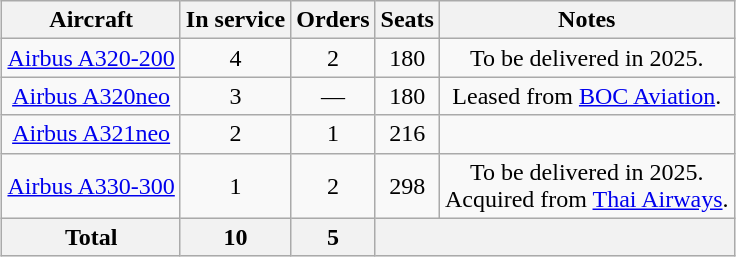<table class="wikitable" style="border-collapse:collapse;text-align:center;  margin: 1em auto;">
<tr>
<th>Aircraft</th>
<th>In service</th>
<th>Orders</th>
<th>Seats</th>
<th>Notes</th>
</tr>
<tr>
<td><a href='#'>Airbus A320-200</a></td>
<td>4</td>
<td>2</td>
<td>180</td>
<td>To be delivered in 2025.</td>
</tr>
<tr>
<td><a href='#'>Airbus A320neo</a></td>
<td>3</td>
<td>—</td>
<td>180</td>
<td>Leased from <a href='#'>BOC Aviation</a>.</td>
</tr>
<tr>
<td><a href='#'>Airbus A321neo</a></td>
<td>2</td>
<td>1</td>
<td>216</td>
<td></td>
</tr>
<tr>
<td><a href='#'>Airbus A330-300</a></td>
<td>1</td>
<td>2</td>
<td>298</td>
<td>To be delivered in 2025.<br>Acquired from <a href='#'>Thai Airways</a>.</td>
</tr>
<tr>
<th>Total</th>
<th>10</th>
<th>5</th>
<th colspan="2"></th>
</tr>
</table>
